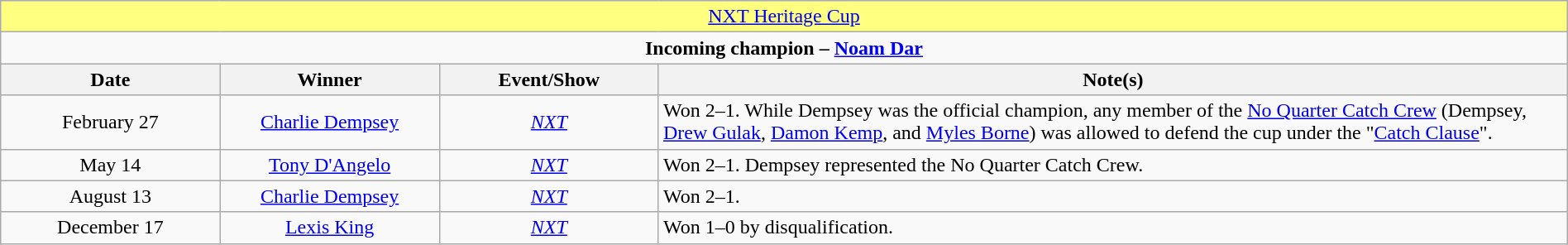<table class="wikitable" style="text-align:center; width:100%;">
<tr style="background:#FFFF80;">
<td colspan="4" style="text-align: center;"><a href='#'>NXT Heritage Cup</a></td>
</tr>
<tr>
<td colspan="4" style="text-align: center;"><strong>Incoming champion – <a href='#'>Noam Dar</a></strong></td>
</tr>
<tr>
<th width=14%>Date</th>
<th width=14%>Winner</th>
<th width=14%>Event/Show</th>
<th width=58%>Note(s)</th>
</tr>
<tr>
<td>February 27</td>
<td><a href='#'>Charlie Dempsey</a></td>
<td><em><a href='#'>NXT</a></em></td>
<td align=left>Won 2–1. While Dempsey was the official champion, any member of the <a href='#'>No Quarter Catch Crew</a> (Dempsey, <a href='#'>Drew Gulak</a>, <a href='#'>Damon Kemp</a>, and <a href='#'>Myles Borne</a>) was allowed to defend the cup under the "<a href='#'>Catch Clause</a>".</td>
</tr>
<tr>
<td>May 14</td>
<td><a href='#'>Tony D'Angelo</a></td>
<td><em><a href='#'>NXT</a></em></td>
<td align=left>Won 2–1. Dempsey represented the No Quarter Catch Crew.</td>
</tr>
<tr>
<td>August 13</td>
<td><a href='#'>Charlie Dempsey</a></td>
<td><em><a href='#'>NXT</a></em></td>
<td align=left>Won 2–1.</td>
</tr>
<tr>
<td>December 17<br></td>
<td><a href='#'>Lexis King</a></td>
<td><em><a href='#'>NXT</a></em></td>
<td align=left>Won 1–0 by disqualification.</td>
</tr>
</table>
